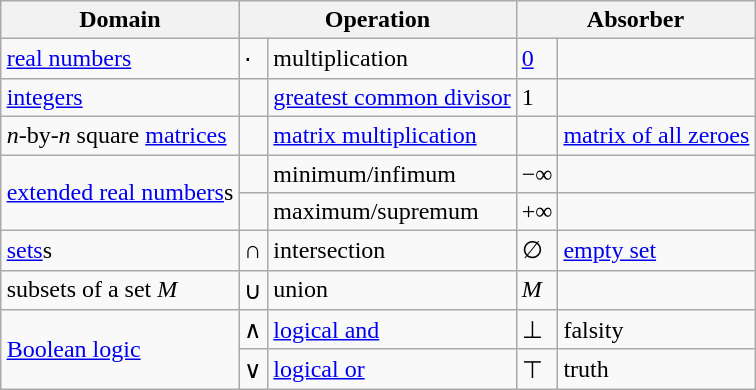<table class="wikitable" style="margin: 1em auto 1em auto">
<tr>
<th>Domain</th>
<th colspan=2>Operation</th>
<th colspan=2>Absorber</th>
</tr>
<tr>
<td><a href='#'>real numbers</a></td>
<td>⋅</td>
<td>multiplication</td>
<td><a href='#'>0</a></td>
<td></td>
</tr>
<tr>
<td><a href='#'>integers</a></td>
<td></td>
<td><a href='#'>greatest common divisor</a></td>
<td>1</td>
<td></td>
</tr>
<tr>
<td><em>n</em>-by-<em>n</em> square <a href='#'>matrices</a></td>
<td></td>
<td><a href='#'>matrix multiplication</a></td>
<td></td>
<td><a href='#'>matrix of all zeroes</a></td>
</tr>
<tr>
<td rowspan=2><a href='#'>extended real numbers</a>s</td>
<td></td>
<td>minimum/infimum</td>
<td>−∞</td>
<td></td>
</tr>
<tr>
<td></td>
<td>maximum/supremum</td>
<td>+∞</td>
<td></td>
</tr>
<tr>
<td><a href='#'>sets</a>s</td>
<td>∩</td>
<td>intersection</td>
<td>∅</td>
<td><a href='#'>empty set</a></td>
</tr>
<tr>
<td>subsets of a set <em>M</em></td>
<td>∪</td>
<td>union</td>
<td><em>M</em></td>
<td></td>
</tr>
<tr>
<td rowspan=2><a href='#'>Boolean logic</a></td>
<td>∧</td>
<td><a href='#'>logical and</a></td>
<td>⊥</td>
<td>falsity</td>
</tr>
<tr>
<td>∨</td>
<td><a href='#'>logical or</a></td>
<td>⊤</td>
<td>truth</td>
</tr>
</table>
